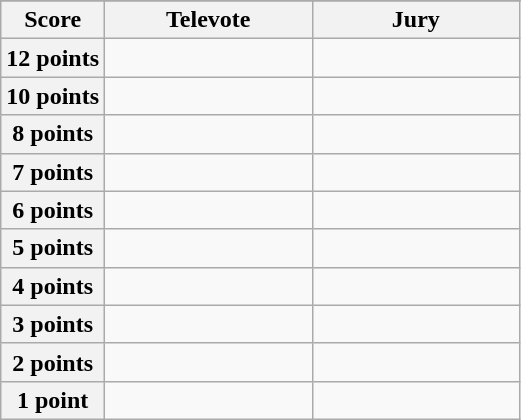<table class="wikitable">
<tr>
</tr>
<tr>
<th scope="col" width="20%">Score</th>
<th scope="col" width="40%">Televote</th>
<th scope="col" width="40%">Jury</th>
</tr>
<tr>
<th scope="row">12 points</th>
<td></td>
<td></td>
</tr>
<tr>
<th scope="row">10 points</th>
<td></td>
<td></td>
</tr>
<tr>
<th scope="row">8 points</th>
<td></td>
<td></td>
</tr>
<tr>
<th scope="row">7 points</th>
<td></td>
<td></td>
</tr>
<tr>
<th scope="row">6 points</th>
<td></td>
<td></td>
</tr>
<tr>
<th scope="row">5 points</th>
<td></td>
<td></td>
</tr>
<tr>
<th scope="row">4 points</th>
<td></td>
<td></td>
</tr>
<tr>
<th scope="row">3 points</th>
<td></td>
<td></td>
</tr>
<tr>
<th scope="row">2 points</th>
<td></td>
<td></td>
</tr>
<tr>
<th scope="row">1 point</th>
<td></td>
<td></td>
</tr>
</table>
